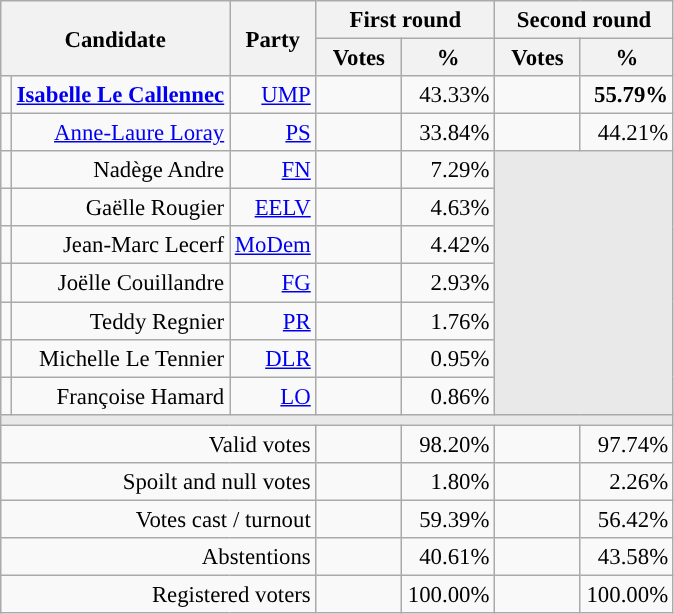<table class="wikitable" style="text-align:right;font-size:95%;">
<tr>
<th colspan="2" rowspan="2">Candidate</th>
<th colspan="1" rowspan="2">Party</th>
<th colspan="2">First round</th>
<th colspan="2">Second round</th>
</tr>
<tr>
<th style="width:50px;">Votes</th>
<th style="width:55px;">%</th>
<th style="width:50px;">Votes</th>
<th style="width:55px;">%</th>
</tr>
<tr>
<td style="color:inherit;background-color:"></td>
<td><strong><a href='#'>Isabelle Le Callennec</a></strong></td>
<td><a href='#'>UMP</a></td>
<td></td>
<td>43.33%</td>
<td><strong></strong></td>
<td><strong>55.79%</strong></td>
</tr>
<tr>
<td style="color:inherit;background-color:"></td>
<td><a href='#'>Anne-Laure Loray</a></td>
<td><a href='#'>PS</a></td>
<td></td>
<td>33.84%</td>
<td></td>
<td>44.21%</td>
</tr>
<tr>
<td style="color:inherit;background-color:"></td>
<td>Nadège Andre</td>
<td><a href='#'>FN</a></td>
<td></td>
<td>7.29%</td>
<td colspan="7" rowspan="7" style="background-color:#E9E9E9;"></td>
</tr>
<tr>
<td style="color:inherit;background-color:"></td>
<td>Gaëlle Rougier</td>
<td><a href='#'>EELV</a></td>
<td></td>
<td>4.63%</td>
</tr>
<tr>
<td style="color:inherit;background-color:"></td>
<td>Jean-Marc Lecerf</td>
<td><a href='#'>MoDem</a></td>
<td></td>
<td>4.42%</td>
</tr>
<tr>
<td style="color:inherit;background-color:"></td>
<td>Joëlle Couillandre</td>
<td><a href='#'>FG</a></td>
<td></td>
<td>2.93%</td>
</tr>
<tr>
<td style="color:inherit;background-color:"></td>
<td>Teddy Regnier</td>
<td><a href='#'>PR</a></td>
<td></td>
<td>1.76%</td>
</tr>
<tr>
<td style="color:inherit;background-color:"></td>
<td>Michelle Le Tennier</td>
<td><a href='#'>DLR</a></td>
<td></td>
<td>0.95%</td>
</tr>
<tr>
<td style="color:inherit;background-color:"></td>
<td>Françoise Hamard</td>
<td><a href='#'>LO</a></td>
<td></td>
<td>0.86%</td>
</tr>
<tr>
<td colspan="7" style="background-color:#E9E9E9;"></td>
</tr>
<tr>
<td colspan="3">Valid votes</td>
<td></td>
<td>98.20%</td>
<td></td>
<td>97.74%</td>
</tr>
<tr>
<td colspan="3">Spoilt and null votes</td>
<td></td>
<td>1.80%</td>
<td></td>
<td>2.26%</td>
</tr>
<tr>
<td colspan="3">Votes cast / turnout</td>
<td></td>
<td>59.39%</td>
<td></td>
<td>56.42%</td>
</tr>
<tr>
<td colspan="3">Abstentions</td>
<td></td>
<td>40.61%</td>
<td></td>
<td>43.58%</td>
</tr>
<tr>
<td colspan="3">Registered voters</td>
<td></td>
<td>100.00%</td>
<td></td>
<td>100.00%</td>
</tr>
</table>
